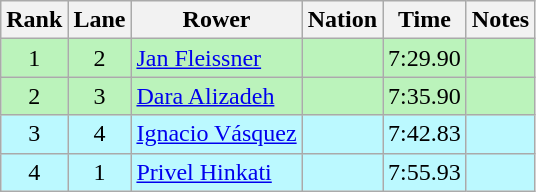<table class="wikitable sortable" style="text-align:center">
<tr>
<th>Rank</th>
<th>Lane</th>
<th>Rower</th>
<th>Nation</th>
<th>Time</th>
<th>Notes</th>
</tr>
<tr bgcolor=bbf3bb>
<td>1</td>
<td>2</td>
<td align=left><a href='#'>Jan Fleissner</a></td>
<td align=left></td>
<td>7:29.90</td>
<td></td>
</tr>
<tr bgcolor=bbf3bb>
<td>2</td>
<td>3</td>
<td align=left><a href='#'>Dara Alizadeh</a></td>
<td align=left></td>
<td>7:35.90</td>
<td></td>
</tr>
<tr bgcolor=bbf9ff>
<td>3</td>
<td>4</td>
<td align=left><a href='#'>Ignacio Vásquez</a></td>
<td align=left></td>
<td>7:42.83</td>
<td></td>
</tr>
<tr bgcolor=bbf9ff>
<td>4</td>
<td>1</td>
<td align=left><a href='#'>Privel Hinkati</a></td>
<td align=left></td>
<td>7:55.93</td>
<td></td>
</tr>
</table>
